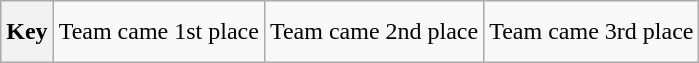<table class="wikitable" style="height:2.6em">
<tr>
<th>Key</th>
<td> Team came 1st place</td>
<td> Team came 2nd place</td>
<td> Team came 3rd place</td>
</tr>
</table>
